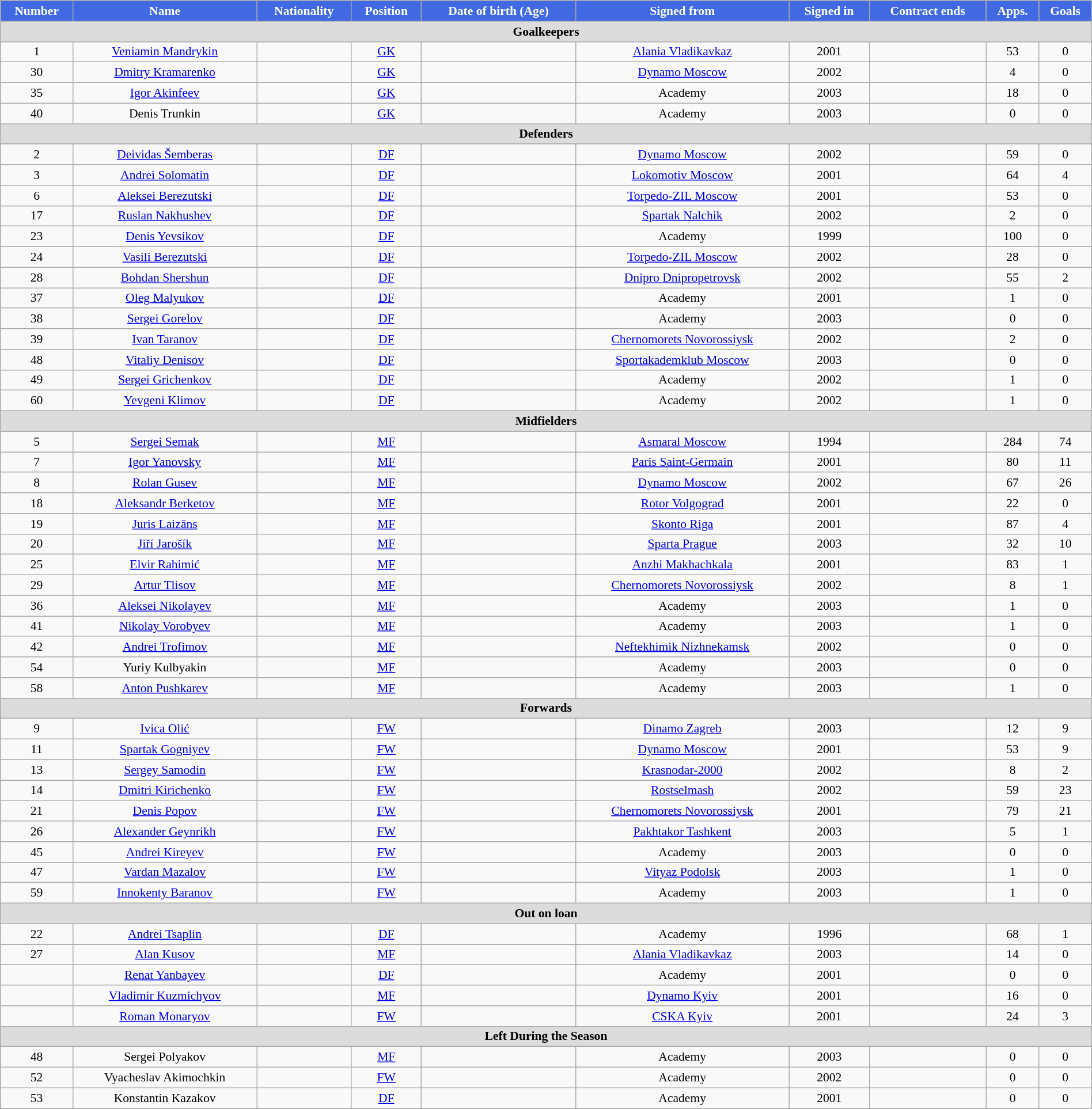<table class="wikitable"  style="text-align:center; font-size:90%; width:100%;">
<tr>
<th style="background:#4169E1; color:white; text-align:center;">Number</th>
<th style="background:#4169E1; color:white; text-align:center;">Name</th>
<th style="background:#4169E1; color:white; text-align:center;">Nationality</th>
<th style="background:#4169E1; color:white; text-align:center;">Position</th>
<th style="background:#4169E1; color:white; text-align:center;">Date of birth (Age)</th>
<th style="background:#4169E1; color:white; text-align:center;">Signed from</th>
<th style="background:#4169E1; color:white; text-align:center;">Signed in</th>
<th style="background:#4169E1; color:white; text-align:center;">Contract ends</th>
<th style="background:#4169E1; color:white; text-align:center;">Apps.</th>
<th style="background:#4169E1; color:white; text-align:center;">Goals</th>
</tr>
<tr>
<th colspan="11"  style="background:#dcdcdc; text-align:center;">Goalkeepers</th>
</tr>
<tr>
<td>1</td>
<td><a href='#'>Veniamin Mandrykin</a></td>
<td></td>
<td><a href='#'>GK</a></td>
<td></td>
<td><a href='#'>Alania Vladikavkaz</a></td>
<td>2001</td>
<td></td>
<td>53</td>
<td>0</td>
</tr>
<tr>
<td>30</td>
<td><a href='#'>Dmitry Kramarenko</a></td>
<td></td>
<td><a href='#'>GK</a></td>
<td></td>
<td><a href='#'>Dynamo Moscow</a></td>
<td>2002</td>
<td></td>
<td>4</td>
<td>0</td>
</tr>
<tr>
<td>35</td>
<td><a href='#'>Igor Akinfeev</a></td>
<td></td>
<td><a href='#'>GK</a></td>
<td></td>
<td>Academy</td>
<td>2003</td>
<td></td>
<td>18</td>
<td>0</td>
</tr>
<tr>
<td>40</td>
<td>Denis Trunkin</td>
<td></td>
<td><a href='#'>GK</a></td>
<td></td>
<td>Academy</td>
<td>2003</td>
<td></td>
<td>0</td>
<td>0</td>
</tr>
<tr>
<th colspan="11"  style="background:#dcdcdc; text-align:center;">Defenders</th>
</tr>
<tr>
<td>2</td>
<td><a href='#'>Deividas Šemberas</a></td>
<td></td>
<td><a href='#'>DF</a></td>
<td></td>
<td><a href='#'>Dynamo Moscow</a></td>
<td>2002</td>
<td></td>
<td>59</td>
<td>0</td>
</tr>
<tr>
<td>3</td>
<td><a href='#'>Andrei Solomatin</a></td>
<td></td>
<td><a href='#'>DF</a></td>
<td></td>
<td><a href='#'>Lokomotiv Moscow</a></td>
<td>2001</td>
<td></td>
<td>64</td>
<td>4</td>
</tr>
<tr>
<td>6</td>
<td><a href='#'>Aleksei Berezutski</a></td>
<td></td>
<td><a href='#'>DF</a></td>
<td></td>
<td><a href='#'>Torpedo-ZIL Moscow</a></td>
<td>2001</td>
<td></td>
<td>53</td>
<td>0</td>
</tr>
<tr>
<td>17</td>
<td><a href='#'>Ruslan Nakhushev</a></td>
<td></td>
<td><a href='#'>DF</a></td>
<td></td>
<td><a href='#'>Spartak Nalchik</a></td>
<td>2002</td>
<td></td>
<td>2</td>
<td>0</td>
</tr>
<tr>
<td>23</td>
<td><a href='#'>Denis Yevsikov</a></td>
<td></td>
<td><a href='#'>DF</a></td>
<td></td>
<td>Academy</td>
<td>1999</td>
<td></td>
<td>100</td>
<td>0</td>
</tr>
<tr>
<td>24</td>
<td><a href='#'>Vasili Berezutski</a></td>
<td></td>
<td><a href='#'>DF</a></td>
<td></td>
<td><a href='#'>Torpedo-ZIL Moscow</a></td>
<td>2002</td>
<td></td>
<td>28</td>
<td>0</td>
</tr>
<tr>
<td>28</td>
<td><a href='#'>Bohdan Shershun</a></td>
<td></td>
<td><a href='#'>DF</a></td>
<td></td>
<td><a href='#'>Dnipro Dnipropetrovsk</a></td>
<td>2002</td>
<td></td>
<td>55</td>
<td>2</td>
</tr>
<tr>
<td>37</td>
<td><a href='#'>Oleg Malyukov</a></td>
<td></td>
<td><a href='#'>DF</a></td>
<td></td>
<td>Academy</td>
<td>2001</td>
<td></td>
<td>1</td>
<td>0</td>
</tr>
<tr>
<td>38</td>
<td><a href='#'>Sergei Gorelov</a></td>
<td></td>
<td><a href='#'>DF</a></td>
<td></td>
<td>Academy</td>
<td>2003</td>
<td></td>
<td>0</td>
<td>0</td>
</tr>
<tr>
<td>39</td>
<td><a href='#'>Ivan Taranov</a></td>
<td></td>
<td><a href='#'>DF</a></td>
<td></td>
<td><a href='#'>Chernomorets Novorossiysk</a></td>
<td>2002</td>
<td></td>
<td>2</td>
<td>0</td>
</tr>
<tr>
<td>48</td>
<td><a href='#'>Vitaliy Denisov</a></td>
<td></td>
<td><a href='#'>DF</a></td>
<td></td>
<td><a href='#'>Sportakademklub Moscow</a></td>
<td>2003</td>
<td></td>
<td>0</td>
<td>0</td>
</tr>
<tr>
<td>49</td>
<td><a href='#'>Sergei Grichenkov</a></td>
<td></td>
<td><a href='#'>DF</a></td>
<td></td>
<td>Academy</td>
<td>2002</td>
<td></td>
<td>1</td>
<td>0</td>
</tr>
<tr>
<td>60</td>
<td><a href='#'>Yevgeni Klimov</a></td>
<td></td>
<td><a href='#'>DF</a></td>
<td></td>
<td>Academy</td>
<td>2002</td>
<td></td>
<td>1</td>
<td>0</td>
</tr>
<tr>
<th colspan="11"  style="background:#dcdcdc; text-align:center;">Midfielders</th>
</tr>
<tr>
<td>5</td>
<td><a href='#'>Sergei Semak</a></td>
<td></td>
<td><a href='#'>MF</a></td>
<td></td>
<td><a href='#'>Asmaral Moscow</a></td>
<td>1994</td>
<td></td>
<td>284</td>
<td>74</td>
</tr>
<tr>
<td>7</td>
<td><a href='#'>Igor Yanovsky</a></td>
<td></td>
<td><a href='#'>MF</a></td>
<td></td>
<td><a href='#'>Paris Saint-Germain</a></td>
<td>2001</td>
<td></td>
<td>80</td>
<td>11</td>
</tr>
<tr>
<td>8</td>
<td><a href='#'>Rolan Gusev</a></td>
<td></td>
<td><a href='#'>MF</a></td>
<td></td>
<td><a href='#'>Dynamo Moscow</a></td>
<td>2002</td>
<td></td>
<td>67</td>
<td>26</td>
</tr>
<tr>
<td>18</td>
<td><a href='#'>Aleksandr Berketov</a></td>
<td></td>
<td><a href='#'>MF</a></td>
<td></td>
<td><a href='#'>Rotor Volgograd</a></td>
<td>2001</td>
<td></td>
<td>22</td>
<td>0</td>
</tr>
<tr>
<td>19</td>
<td><a href='#'>Juris Laizāns</a></td>
<td></td>
<td><a href='#'>MF</a></td>
<td></td>
<td><a href='#'>Skonto Riga</a></td>
<td>2001</td>
<td></td>
<td>87</td>
<td>4</td>
</tr>
<tr>
<td>20</td>
<td><a href='#'>Jiří Jarošík</a></td>
<td></td>
<td><a href='#'>MF</a></td>
<td></td>
<td><a href='#'>Sparta Prague</a></td>
<td>2003</td>
<td></td>
<td>32</td>
<td>10</td>
</tr>
<tr>
<td>25</td>
<td><a href='#'>Elvir Rahimić</a></td>
<td></td>
<td><a href='#'>MF</a></td>
<td></td>
<td><a href='#'>Anzhi Makhachkala</a></td>
<td>2001</td>
<td></td>
<td>83</td>
<td>1</td>
</tr>
<tr>
<td>29</td>
<td><a href='#'>Artur Tlisov</a></td>
<td></td>
<td><a href='#'>MF</a></td>
<td></td>
<td><a href='#'>Chernomorets Novorossiysk</a></td>
<td>2002</td>
<td></td>
<td>8</td>
<td>1</td>
</tr>
<tr>
<td>36</td>
<td><a href='#'>Aleksei Nikolayev</a></td>
<td></td>
<td><a href='#'>MF</a></td>
<td></td>
<td>Academy</td>
<td>2003</td>
<td></td>
<td>1</td>
<td>0</td>
</tr>
<tr>
<td>41</td>
<td><a href='#'>Nikolay Vorobyev</a></td>
<td></td>
<td><a href='#'>MF</a></td>
<td></td>
<td>Academy</td>
<td>2003</td>
<td></td>
<td>1</td>
<td>0</td>
</tr>
<tr>
<td>42</td>
<td><a href='#'>Andrei Trofimov</a></td>
<td></td>
<td><a href='#'>MF</a></td>
<td></td>
<td><a href='#'>Neftekhimik Nizhnekamsk</a></td>
<td>2002</td>
<td></td>
<td>0</td>
<td>0</td>
</tr>
<tr>
<td>54</td>
<td>Yuriy Kulbyakin</td>
<td></td>
<td><a href='#'>MF</a></td>
<td></td>
<td>Academy</td>
<td>2003</td>
<td></td>
<td>0</td>
<td>0</td>
</tr>
<tr>
<td>58</td>
<td><a href='#'>Anton Pushkarev</a></td>
<td></td>
<td><a href='#'>MF</a></td>
<td></td>
<td>Academy</td>
<td>2003</td>
<td></td>
<td>1</td>
<td>0</td>
</tr>
<tr>
<th colspan="11"  style="background:#dcdcdc; text-align:center;">Forwards</th>
</tr>
<tr>
<td>9</td>
<td><a href='#'>Ivica Olić</a></td>
<td></td>
<td><a href='#'>FW</a></td>
<td></td>
<td><a href='#'>Dinamo Zagreb</a></td>
<td>2003</td>
<td></td>
<td>12</td>
<td>9</td>
</tr>
<tr>
<td>11</td>
<td><a href='#'>Spartak Gogniyev</a></td>
<td></td>
<td><a href='#'>FW</a></td>
<td></td>
<td><a href='#'>Dynamo Moscow</a></td>
<td>2001</td>
<td></td>
<td>53</td>
<td>9</td>
</tr>
<tr>
<td>13</td>
<td><a href='#'>Sergey Samodin</a></td>
<td></td>
<td><a href='#'>FW</a></td>
<td></td>
<td><a href='#'>Krasnodar-2000</a></td>
<td>2002</td>
<td></td>
<td>8</td>
<td>2</td>
</tr>
<tr>
<td>14</td>
<td><a href='#'>Dmitri Kirichenko</a></td>
<td></td>
<td><a href='#'>FW</a></td>
<td></td>
<td><a href='#'>Rostselmash</a></td>
<td>2002</td>
<td></td>
<td>59</td>
<td>23</td>
</tr>
<tr>
<td>21</td>
<td><a href='#'>Denis Popov</a></td>
<td></td>
<td><a href='#'>FW</a></td>
<td></td>
<td><a href='#'>Chernomorets Novorossiysk</a></td>
<td>2001</td>
<td></td>
<td>79</td>
<td>21</td>
</tr>
<tr>
<td>26</td>
<td><a href='#'>Alexander Geynrikh</a></td>
<td></td>
<td><a href='#'>FW</a></td>
<td></td>
<td><a href='#'>Pakhtakor Tashkent</a></td>
<td>2003</td>
<td></td>
<td>5</td>
<td>1</td>
</tr>
<tr>
<td>45</td>
<td><a href='#'>Andrei Kireyev</a></td>
<td></td>
<td><a href='#'>FW</a></td>
<td></td>
<td>Academy</td>
<td>2003</td>
<td></td>
<td>0</td>
<td>0</td>
</tr>
<tr>
<td>47</td>
<td><a href='#'>Vardan Mazalov</a></td>
<td></td>
<td><a href='#'>FW</a></td>
<td></td>
<td><a href='#'>Vityaz Podolsk</a></td>
<td>2003</td>
<td></td>
<td>1</td>
<td>0</td>
</tr>
<tr>
<td>59</td>
<td><a href='#'>Innokenty Baranov</a></td>
<td></td>
<td><a href='#'>FW</a></td>
<td></td>
<td>Academy</td>
<td>2003</td>
<td></td>
<td>1</td>
<td>0</td>
</tr>
<tr>
<th colspan="11"  style="background:#dcdcdc; text-align:center;">Out on loan</th>
</tr>
<tr>
<td>22</td>
<td><a href='#'>Andrei Tsaplin</a></td>
<td></td>
<td><a href='#'>DF</a></td>
<td></td>
<td>Academy</td>
<td>1996</td>
<td></td>
<td>68</td>
<td>1</td>
</tr>
<tr>
<td>27</td>
<td><a href='#'>Alan Kusov</a></td>
<td></td>
<td><a href='#'>MF</a></td>
<td></td>
<td><a href='#'>Alania Vladikavkaz</a></td>
<td>2003</td>
<td></td>
<td>14</td>
<td>0</td>
</tr>
<tr>
<td></td>
<td><a href='#'>Renat Yanbayev</a></td>
<td></td>
<td><a href='#'>DF</a></td>
<td></td>
<td>Academy</td>
<td>2001</td>
<td></td>
<td>0</td>
<td>0</td>
</tr>
<tr>
<td></td>
<td><a href='#'>Vladimir Kuzmichyov</a></td>
<td></td>
<td><a href='#'>MF</a></td>
<td></td>
<td><a href='#'>Dynamo Kyiv</a></td>
<td>2001</td>
<td></td>
<td>16</td>
<td>0</td>
</tr>
<tr>
<td></td>
<td><a href='#'>Roman Monaryov</a></td>
<td></td>
<td><a href='#'>FW</a></td>
<td></td>
<td><a href='#'>CSKA Kyiv</a></td>
<td>2001</td>
<td></td>
<td>24</td>
<td>3</td>
</tr>
<tr>
<th colspan="11"  style="background:#dcdcdc; text-align:center;">Left During the Season</th>
</tr>
<tr>
<td>48</td>
<td>Sergei Polyakov</td>
<td></td>
<td><a href='#'>MF</a></td>
<td></td>
<td>Academy</td>
<td>2003</td>
<td></td>
<td>0</td>
<td>0</td>
</tr>
<tr>
<td>52</td>
<td>Vyacheslav Akimochkin</td>
<td></td>
<td><a href='#'>FW</a></td>
<td></td>
<td>Academy</td>
<td>2002</td>
<td></td>
<td>0</td>
<td>0</td>
</tr>
<tr>
<td>53</td>
<td>Konstantin Kazakov</td>
<td></td>
<td><a href='#'>DF</a></td>
<td></td>
<td>Academy</td>
<td>2001</td>
<td></td>
<td>0</td>
<td>0</td>
</tr>
</table>
